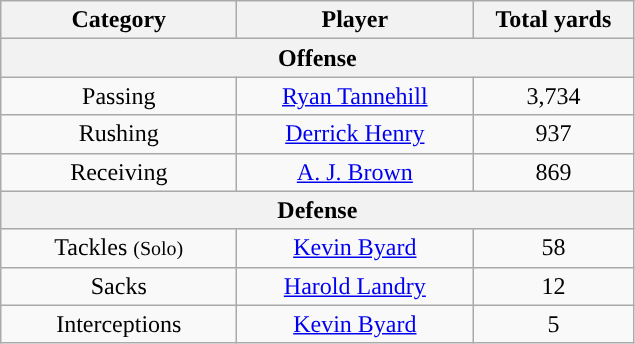<table class="wikitable" style="text-align:center">
<tr>
<th width="150">Category</th>
<th width="150">Player</th>
<th width="100">Total yards</th>
</tr>
<tr>
<th align="center" colspan="4">Offense</th>
</tr>
<tr>
<td>Passing</td>
<td><a href='#'>Ryan Tannehill</a></td>
<td>3,734</td>
</tr>
<tr>
<td>Rushing</td>
<td><a href='#'>Derrick Henry</a></td>
<td>937</td>
</tr>
<tr>
<td>Receiving</td>
<td><a href='#'>A. J. Brown</a></td>
<td>869</td>
</tr>
<tr>
<th align="center" colspan="4">Defense</th>
</tr>
<tr>
<td>Tackles <small>(Solo)</small></td>
<td><a href='#'>Kevin Byard</a></td>
<td>58</td>
</tr>
<tr>
<td>Sacks</td>
<td><a href='#'>Harold Landry</a></td>
<td>12</td>
</tr>
<tr>
<td>Interceptions</td>
<td><a href='#'>Kevin Byard</a></td>
<td>5</td>
</tr>
</table>
